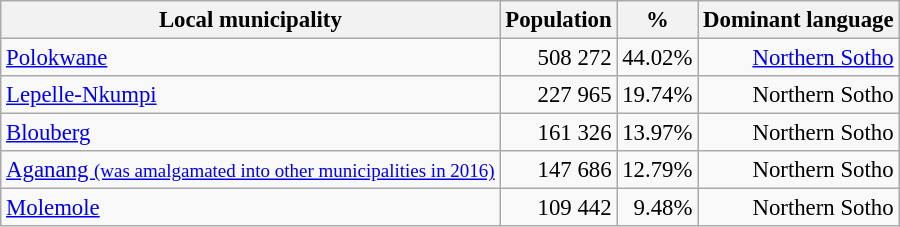<table class="wikitable" style="font-size: 95%; text-align: right">
<tr>
<th>Local municipality</th>
<th>Population</th>
<th>%</th>
<th>Dominant language</th>
</tr>
<tr>
<td align=left><a href='#'>Polokwane</a></td>
<td>508 272</td>
<td>44.02%</td>
<td><a href='#'>Northern Sotho</a></td>
</tr>
<tr>
<td align=left><a href='#'>Lepelle-Nkumpi</a></td>
<td>227 965</td>
<td>19.74%</td>
<td>Northern Sotho</td>
</tr>
<tr>
<td align=left><a href='#'>Blouberg</a></td>
<td>161 326</td>
<td>13.97%</td>
<td>Northern Sotho</td>
</tr>
<tr>
<td align=left><a href='#'>Aganang <small>(was amalgamated into other municipalities in 2016)</small></a></td>
<td>147 686</td>
<td>12.79%</td>
<td>Northern Sotho</td>
</tr>
<tr>
<td align=left><a href='#'>Molemole</a></td>
<td>109 442</td>
<td>9.48%</td>
<td>Northern Sotho</td>
</tr>
</table>
